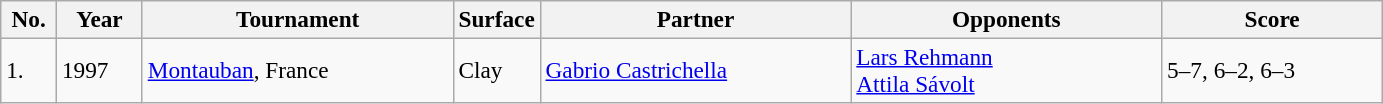<table class="sortable wikitable" style=font-size:97%>
<tr>
<th width=30>No.</th>
<th width=50>Year</th>
<th width=200>Tournament</th>
<th width=50>Surface</th>
<th width=200>Partner</th>
<th width=200>Opponents</th>
<th width=140>Score</th>
</tr>
<tr>
<td>1.</td>
<td>1997</td>
<td><a href='#'>Montauban</a>, France</td>
<td>Clay</td>
<td> <a href='#'>Gabrio Castrichella</a></td>
<td> <a href='#'>Lars Rehmann</a><br> <a href='#'>Attila Sávolt</a></td>
<td>5–7, 6–2, 6–3</td>
</tr>
</table>
